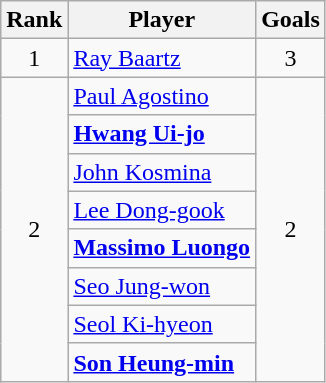<table class="wikitable" align="center">
<tr align="center">
<th>Rank</th>
<th>Player</th>
<th>Goals</th>
</tr>
<tr>
<td align="center">1</td>
<td> <a href='#'>Ray Baartz</a></td>
<td align="center">3</td>
</tr>
<tr>
<td rowspan="8" align="center">2</td>
<td> <a href='#'>Paul Agostino</a></td>
<td rowspan="8" align="center">2</td>
</tr>
<tr>
<td> <strong><a href='#'>Hwang Ui-jo</a></strong></td>
</tr>
<tr>
<td> <a href='#'>John Kosmina</a></td>
</tr>
<tr>
<td> <a href='#'>Lee Dong-gook</a></td>
</tr>
<tr>
<td><strong> <a href='#'>Massimo Luongo</a></strong></td>
</tr>
<tr>
<td> <a href='#'>Seo Jung-won</a></td>
</tr>
<tr>
<td> <a href='#'>Seol Ki-hyeon</a></td>
</tr>
<tr>
<td> <strong><a href='#'>Son Heung-min</a></strong></td>
</tr>
</table>
